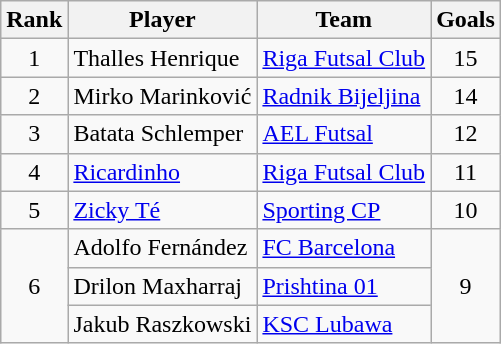<table class="wikitable" style="text-align:center">
<tr>
<th>Rank</th>
<th>Player</th>
<th>Team</th>
<th>Goals</th>
</tr>
<tr>
<td>1</td>
<td align=left> Thalles Henrique</td>
<td align=left> <a href='#'>Riga Futsal Club</a></td>
<td>15</td>
</tr>
<tr>
<td>2</td>
<td align=left> Mirko Marinković</td>
<td align=left> <a href='#'>Radnik Bijeljina</a></td>
<td>14</td>
</tr>
<tr>
<td>3</td>
<td align=left>  Batata Schlemper</td>
<td align=left> <a href='#'>AEL Futsal</a></td>
<td>12</td>
</tr>
<tr>
<td>4</td>
<td align=left> <a href='#'>Ricardinho</a></td>
<td align=left> <a href='#'>Riga Futsal Club</a></td>
<td>11</td>
</tr>
<tr>
<td>5</td>
<td align=left> <a href='#'>Zicky Té</a></td>
<td align=left> <a href='#'>Sporting CP</a></td>
<td>10</td>
</tr>
<tr>
<td rowspan="3">6</td>
<td align=left> Adolfo Fernández</td>
<td align=left> <a href='#'>FC Barcelona</a></td>
<td rowspan="3">9</td>
</tr>
<tr>
<td align=left> Drilon Maxharraj</td>
<td align=left> <a href='#'>Prishtina 01</a></td>
</tr>
<tr>
<td align=left> Jakub Raszkowski</td>
<td align=left> <a href='#'>KSC Lubawa</a></td>
</tr>
</table>
